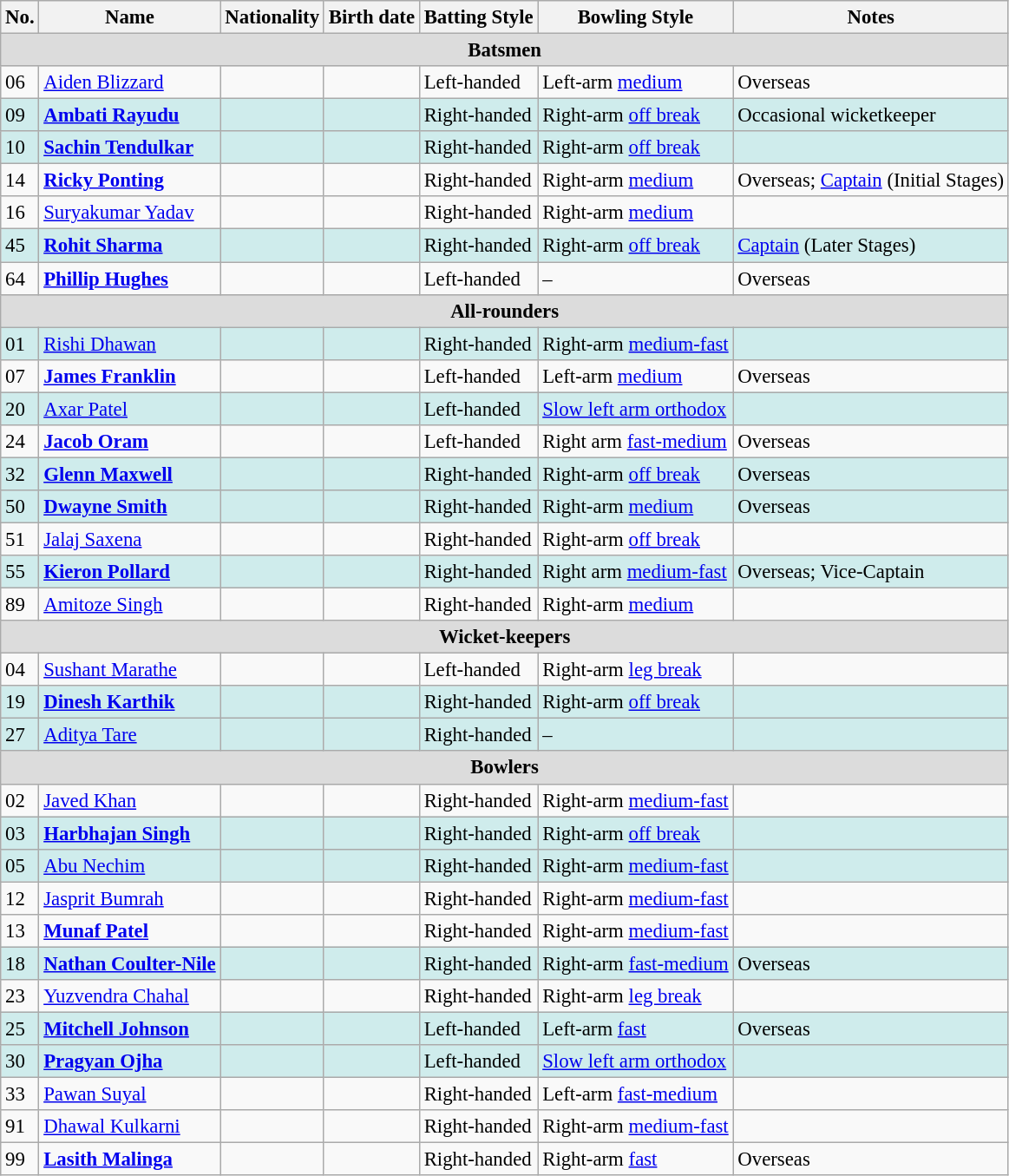<table class="wikitable"  style="font-size:95%;">
<tr>
<th>No.</th>
<th>Name</th>
<th>Nationality</th>
<th>Birth date</th>
<th>Batting Style</th>
<th>Bowling Style</th>
<th>Notes</th>
</tr>
<tr>
<th colspan="7"  style="background:#dcdcdc; text-align:center;">Batsmen</th>
</tr>
<tr>
<td>06</td>
<td><a href='#'>Aiden Blizzard</a></td>
<td></td>
<td></td>
<td>Left-handed</td>
<td>Left-arm <a href='#'>medium</a></td>
<td>Overseas</td>
</tr>
<tr bgcolor="#CFECEC">
<td>09</td>
<td><strong><a href='#'>Ambati Rayudu</a></strong></td>
<td></td>
<td></td>
<td>Right-handed</td>
<td>Right-arm <a href='#'>off break</a></td>
<td>Occasional wicketkeeper</td>
</tr>
<tr bgcolor="#CFECEC">
<td>10</td>
<td><strong><a href='#'>Sachin Tendulkar</a></strong></td>
<td></td>
<td></td>
<td>Right-handed</td>
<td>Right-arm <a href='#'>off break</a></td>
<td></td>
</tr>
<tr>
<td>14</td>
<td><strong><a href='#'>Ricky Ponting</a></strong></td>
<td></td>
<td></td>
<td>Right-handed</td>
<td>Right-arm <a href='#'>medium</a></td>
<td>Overseas; <a href='#'>Captain</a> (Initial Stages)</td>
</tr>
<tr>
<td>16</td>
<td><a href='#'>Suryakumar Yadav</a></td>
<td></td>
<td></td>
<td>Right-handed</td>
<td>Right-arm <a href='#'>medium</a></td>
<td></td>
</tr>
<tr bgcolor="#CFECEC">
<td>45</td>
<td><strong><a href='#'>Rohit Sharma</a></strong></td>
<td></td>
<td></td>
<td>Right-handed</td>
<td>Right-arm <a href='#'>off break</a></td>
<td><a href='#'>Captain</a> (Later Stages)</td>
</tr>
<tr>
<td>64</td>
<td><strong><a href='#'>Phillip Hughes</a></strong></td>
<td></td>
<td></td>
<td>Left-handed</td>
<td>–</td>
<td>Overseas</td>
</tr>
<tr>
<th colspan="7"  style="background:#dcdcdc; text-align:center;">All-rounders</th>
</tr>
<tr bgcolor="#CFECEC">
<td>01</td>
<td><a href='#'>Rishi Dhawan</a></td>
<td></td>
<td></td>
<td>Right-handed</td>
<td>Right-arm <a href='#'>medium-fast</a></td>
<td></td>
</tr>
<tr>
<td>07</td>
<td><strong><a href='#'>James Franklin</a></strong></td>
<td></td>
<td></td>
<td>Left-handed</td>
<td>Left-arm <a href='#'>medium</a></td>
<td>Overseas</td>
</tr>
<tr bgcolor="#CFECEC">
<td>20</td>
<td><a href='#'>Axar Patel</a></td>
<td></td>
<td></td>
<td>Left-handed</td>
<td><a href='#'>Slow left arm orthodox</a></td>
<td></td>
</tr>
<tr>
<td>24</td>
<td><strong><a href='#'>Jacob Oram</a></strong></td>
<td></td>
<td></td>
<td>Left-handed</td>
<td>Right arm <a href='#'>fast-medium</a></td>
<td>Overseas</td>
</tr>
<tr bgcolor="#CFECEC">
<td>32</td>
<td><strong><a href='#'>Glenn Maxwell</a></strong></td>
<td></td>
<td></td>
<td>Right-handed</td>
<td>Right-arm <a href='#'>off break</a></td>
<td>Overseas</td>
</tr>
<tr bgcolor="#CFECEC">
<td>50</td>
<td><strong><a href='#'>Dwayne Smith</a></strong></td>
<td></td>
<td></td>
<td>Right-handed</td>
<td>Right-arm <a href='#'>medium</a></td>
<td>Overseas</td>
</tr>
<tr>
<td>51</td>
<td><a href='#'>Jalaj Saxena</a></td>
<td></td>
<td></td>
<td>Right-handed</td>
<td>Right-arm <a href='#'>off break</a></td>
<td></td>
</tr>
<tr bgcolor="#CFECEC">
<td>55</td>
<td><strong><a href='#'>Kieron Pollard</a></strong></td>
<td></td>
<td></td>
<td>Right-handed</td>
<td>Right arm <a href='#'>medium-fast</a></td>
<td>Overseas; Vice-Captain</td>
</tr>
<tr>
<td>89</td>
<td><a href='#'>Amitoze Singh</a></td>
<td></td>
<td></td>
<td>Right-handed</td>
<td>Right-arm <a href='#'>medium</a></td>
<td></td>
</tr>
<tr>
<th colspan="7"  style="background:#dcdcdc; text-align:center;">Wicket-keepers</th>
</tr>
<tr>
<td>04</td>
<td><a href='#'>Sushant Marathe</a></td>
<td></td>
<td></td>
<td>Left-handed</td>
<td>Right-arm <a href='#'>leg break</a></td>
<td></td>
</tr>
<tr bgcolor="#CFECEC">
<td>19</td>
<td><strong><a href='#'>Dinesh Karthik</a></strong></td>
<td></td>
<td></td>
<td>Right-handed</td>
<td>Right-arm <a href='#'>off break</a></td>
<td></td>
</tr>
<tr bgcolor="#CFECEC">
<td>27</td>
<td><a href='#'>Aditya Tare</a></td>
<td></td>
<td></td>
<td>Right-handed</td>
<td>–</td>
<td></td>
</tr>
<tr>
<th colspan="7"  style="background:#dcdcdc; text-align:center;">Bowlers</th>
</tr>
<tr>
<td>02</td>
<td><a href='#'>Javed Khan</a></td>
<td></td>
<td></td>
<td>Right-handed</td>
<td>Right-arm <a href='#'>medium-fast</a></td>
<td></td>
</tr>
<tr bgcolor="#CFECEC">
<td>03</td>
<td><strong><a href='#'>Harbhajan Singh</a></strong></td>
<td></td>
<td></td>
<td>Right-handed</td>
<td>Right-arm <a href='#'>off break</a></td>
<td></td>
</tr>
<tr bgcolor="#CFECEC">
<td>05</td>
<td><a href='#'>Abu Nechim</a></td>
<td></td>
<td></td>
<td>Right-handed</td>
<td>Right-arm <a href='#'>medium-fast</a></td>
<td></td>
</tr>
<tr>
<td>12</td>
<td><a href='#'>Jasprit Bumrah</a></td>
<td></td>
<td></td>
<td>Right-handed</td>
<td>Right-arm <a href='#'>medium-fast</a></td>
<td></td>
</tr>
<tr>
<td>13</td>
<td><strong><a href='#'>Munaf Patel</a></strong></td>
<td></td>
<td></td>
<td>Right-handed</td>
<td>Right-arm <a href='#'>medium-fast</a></td>
<td></td>
</tr>
<tr bgcolor="#CFECEC">
<td>18</td>
<td><strong><a href='#'>Nathan Coulter-Nile</a></strong></td>
<td></td>
<td></td>
<td>Right-handed</td>
<td>Right-arm <a href='#'>fast-medium</a></td>
<td>Overseas</td>
</tr>
<tr>
<td>23</td>
<td><a href='#'>Yuzvendra Chahal</a></td>
<td></td>
<td></td>
<td>Right-handed</td>
<td>Right-arm <a href='#'>leg break</a></td>
<td></td>
</tr>
<tr bgcolor="#CFECEC">
<td>25</td>
<td><strong><a href='#'>Mitchell Johnson</a></strong></td>
<td></td>
<td></td>
<td>Left-handed</td>
<td>Left-arm <a href='#'>fast</a></td>
<td>Overseas</td>
</tr>
<tr bgcolor="#CFECEC">
<td>30</td>
<td><strong><a href='#'>Pragyan Ojha</a></strong></td>
<td></td>
<td></td>
<td>Left-handed</td>
<td><a href='#'>Slow left arm orthodox</a></td>
<td></td>
</tr>
<tr>
<td>33</td>
<td><a href='#'>Pawan Suyal</a></td>
<td></td>
<td></td>
<td>Right-handed</td>
<td>Left-arm <a href='#'>fast-medium</a></td>
<td></td>
</tr>
<tr>
<td>91</td>
<td><a href='#'>Dhawal Kulkarni</a></td>
<td></td>
<td></td>
<td>Right-handed</td>
<td>Right-arm <a href='#'>medium-fast</a></td>
<td></td>
</tr>
<tr>
<td>99</td>
<td><strong><a href='#'>Lasith Malinga</a></strong></td>
<td></td>
<td></td>
<td>Right-handed</td>
<td>Right-arm <a href='#'>fast</a></td>
<td>Overseas</td>
</tr>
</table>
